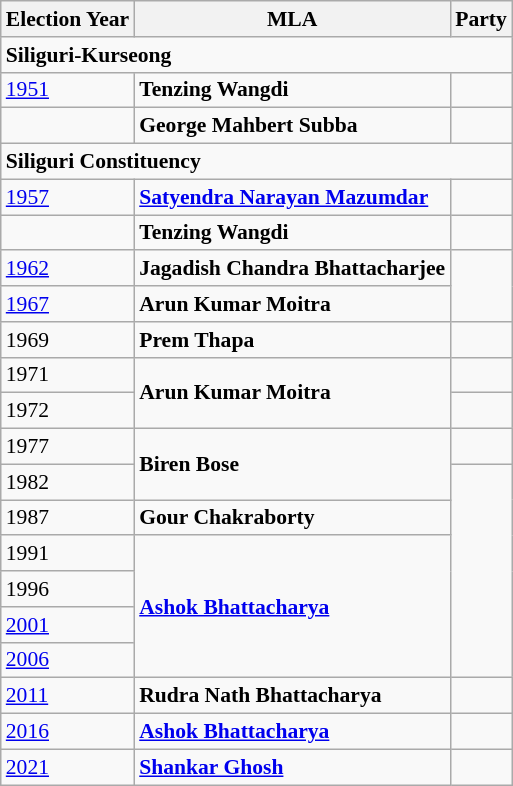<table class="wikitable sortable" style="font-size:90%">
<tr>
<th>Election Year</th>
<th>MLA</th>
<th colspan="2">Party</th>
</tr>
<tr>
<td colspan="4"><strong>Siliguri-Kurseong</strong></td>
</tr>
<tr>
<td><a href='#'>1951</a></td>
<td><strong>Tenzing Wangdi</strong></td>
<td></td>
</tr>
<tr>
<td></td>
<td><strong>George Mahbert Subba</strong></td>
<td></td>
</tr>
<tr>
<td colspan="4"><strong>Siliguri Constituency</strong></td>
</tr>
<tr>
<td><a href='#'>1957</a></td>
<td><strong><a href='#'>Satyendra Narayan Mazumdar</a></strong></td>
<td></td>
</tr>
<tr>
<td></td>
<td><strong>Tenzing Wangdi</strong></td>
<td></td>
</tr>
<tr>
<td><a href='#'>1962</a></td>
<td><strong>Jagadish Chandra Bhattacharjee</strong></td>
</tr>
<tr>
<td><a href='#'>1967</a></td>
<td><strong>Arun Kumar Moitra</strong></td>
</tr>
<tr>
<td>1969</td>
<td><strong>Prem Thapa</strong></td>
<td></td>
</tr>
<tr>
<td>1971</td>
<td rowspan="2"><strong>Arun Kumar Moitra</strong></td>
<td></td>
</tr>
<tr>
<td>1972</td>
</tr>
<tr>
<td>1977</td>
<td rowspan="2"><strong>Biren Bose</strong></td>
<td></td>
</tr>
<tr>
<td>1982</td>
</tr>
<tr>
<td>1987</td>
<td><strong>Gour Chakraborty</strong></td>
</tr>
<tr>
<td>1991</td>
<td rowspan="4"><strong><a href='#'>Ashok Bhattacharya</a></strong></td>
</tr>
<tr>
<td>1996</td>
</tr>
<tr>
<td><a href='#'>2001</a></td>
</tr>
<tr>
<td><a href='#'>2006</a></td>
</tr>
<tr>
<td><a href='#'>2011</a></td>
<td><strong>Rudra Nath Bhattacharya</strong></td>
<td></td>
</tr>
<tr>
<td><a href='#'>2016</a></td>
<td><strong><a href='#'>Ashok Bhattacharya</a></strong></td>
<td></td>
</tr>
<tr>
<td><a href='#'>2021</a></td>
<td><a href='#'><strong>Shankar Ghosh</strong></a></td>
<td></td>
</tr>
</table>
